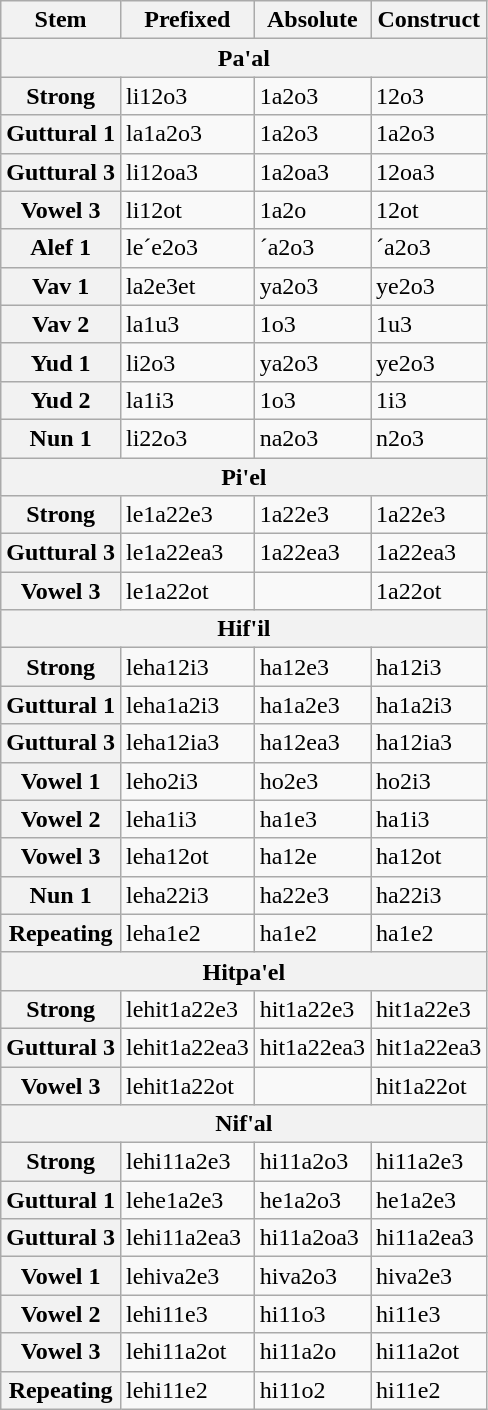<table class="wikitable mw-collapsible">
<tr>
<th>Stem</th>
<th>Prefixed</th>
<th>Absolute</th>
<th>Construct</th>
</tr>
<tr>
<th colspan="4">Pa'al</th>
</tr>
<tr>
<th>Strong</th>
<td>li12o3</td>
<td>1a2o3</td>
<td>12o3</td>
</tr>
<tr>
<th>Guttural 1</th>
<td>la1a2o3</td>
<td>1a2o3</td>
<td>1a2o3</td>
</tr>
<tr>
<th>Guttural 3</th>
<td>li12oa3</td>
<td>1a2oa3</td>
<td>12oa3</td>
</tr>
<tr>
<th>Vowel 3</th>
<td>li12ot</td>
<td>1a2o</td>
<td>12ot</td>
</tr>
<tr>
<th>Alef 1</th>
<td>le´e2o3</td>
<td>´a2o3</td>
<td>´a2o3</td>
</tr>
<tr>
<th>Vav 1</th>
<td>la2e3et</td>
<td>ya2o3</td>
<td>ye2o3</td>
</tr>
<tr>
<th>Vav 2</th>
<td>la1u3</td>
<td>1o3</td>
<td>1u3</td>
</tr>
<tr>
<th>Yud 1</th>
<td>li2o3</td>
<td>ya2o3</td>
<td>ye2o3</td>
</tr>
<tr>
<th>Yud 2</th>
<td>la1i3</td>
<td>1o3</td>
<td>1i3</td>
</tr>
<tr>
<th>Nun 1</th>
<td>li22o3</td>
<td>na2o3</td>
<td>n2o3</td>
</tr>
<tr>
<th colspan="4">Pi'el</th>
</tr>
<tr>
<th>Strong</th>
<td>le1a22e3</td>
<td>1a22e3</td>
<td>1a22e3</td>
</tr>
<tr>
<th>Guttural 3</th>
<td>le1a22ea3</td>
<td>1a22ea3</td>
<td>1a22ea3</td>
</tr>
<tr>
<th>Vowel 3</th>
<td>le1a22ot</td>
<td></td>
<td>1a22ot</td>
</tr>
<tr>
<th colspan="4">Hif'il</th>
</tr>
<tr>
<th>Strong</th>
<td>leha12i3</td>
<td>ha12e3</td>
<td>ha12i3</td>
</tr>
<tr>
<th>Guttural 1</th>
<td>leha1a2i3</td>
<td>ha1a2e3</td>
<td>ha1a2i3</td>
</tr>
<tr>
<th>Guttural 3</th>
<td>leha12ia3</td>
<td>ha12ea3</td>
<td>ha12ia3</td>
</tr>
<tr>
<th>Vowel 1</th>
<td>leho2i3</td>
<td>ho2e3</td>
<td>ho2i3</td>
</tr>
<tr>
<th>Vowel 2</th>
<td>leha1i3</td>
<td>ha1e3</td>
<td>ha1i3</td>
</tr>
<tr>
<th>Vowel 3</th>
<td>leha12ot</td>
<td>ha12e</td>
<td>ha12ot</td>
</tr>
<tr>
<th>Nun 1</th>
<td>leha22i3</td>
<td>ha22e3</td>
<td>ha22i3</td>
</tr>
<tr>
<th>Repeating</th>
<td>leha1e2</td>
<td>ha1e2</td>
<td>ha1e2</td>
</tr>
<tr>
<th colspan="4">Hitpa'el</th>
</tr>
<tr>
<th>Strong</th>
<td>lehit1a22e3</td>
<td>hit1a22e3</td>
<td>hit1a22e3</td>
</tr>
<tr>
<th>Guttural 3</th>
<td>lehit1a22ea3</td>
<td>hit1a22ea3</td>
<td>hit1a22ea3</td>
</tr>
<tr>
<th>Vowel 3</th>
<td>lehit1a22ot</td>
<td></td>
<td>hit1a22ot</td>
</tr>
<tr>
<th colspan="4">Nif'al</th>
</tr>
<tr>
<th>Strong</th>
<td>lehi11a2e3</td>
<td>hi11a2o3</td>
<td>hi11a2e3</td>
</tr>
<tr>
<th>Guttural 1</th>
<td>lehe1a2e3</td>
<td>he1a2o3</td>
<td>he1a2e3</td>
</tr>
<tr>
<th>Guttural 3</th>
<td>lehi11a2ea3</td>
<td>hi11a2oa3</td>
<td>hi11a2ea3</td>
</tr>
<tr>
<th>Vowel 1</th>
<td>lehiva2e3</td>
<td>hiva2o3</td>
<td>hiva2e3</td>
</tr>
<tr>
<th>Vowel 2</th>
<td>lehi11e3</td>
<td>hi11o3</td>
<td>hi11e3</td>
</tr>
<tr>
<th>Vowel 3</th>
<td>lehi11a2ot</td>
<td>hi11a2o</td>
<td>hi11a2ot</td>
</tr>
<tr>
<th>Repeating</th>
<td>lehi11e2</td>
<td>hi11o2</td>
<td>hi11e2</td>
</tr>
</table>
